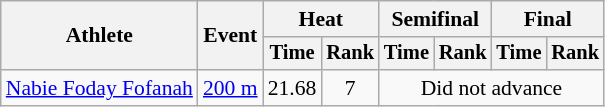<table class=wikitable style="font-size:90%; text-align:center;">
<tr>
<th rowspan="2">Athlete</th>
<th rowspan="2">Event</th>
<th colspan="2">Heat</th>
<th colspan="2">Semifinal</th>
<th colspan="2">Final</th>
</tr>
<tr style="font-size:95%">
<th>Time</th>
<th>Rank</th>
<th>Time</th>
<th>Rank</th>
<th>Time</th>
<th>Rank</th>
</tr>
<tr>
<td align=left><a href='#'>Nabie Foday Fofanah</a></td>
<td align=left><a href='#'>200 m</a></td>
<td>21.68</td>
<td>7</td>
<td colspan=4 align=center>Did not advance</td>
</tr>
</table>
